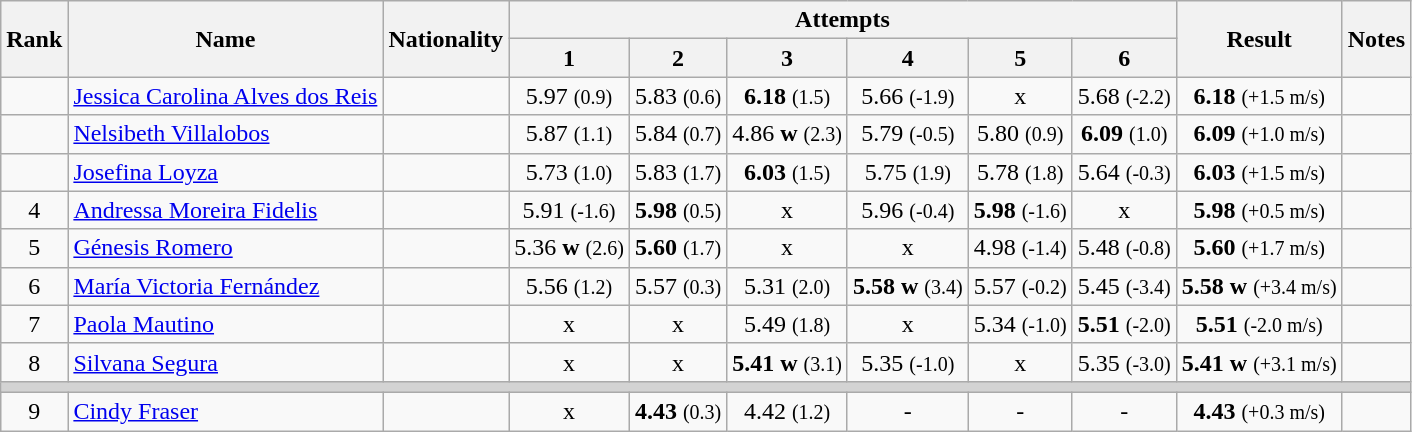<table class="wikitable sortable" style="text-align:center">
<tr>
<th rowspan=2>Rank</th>
<th rowspan=2>Name</th>
<th rowspan=2>Nationality</th>
<th colspan=6>Attempts</th>
<th rowspan=2>Result</th>
<th rowspan=2>Notes</th>
</tr>
<tr>
<th>1</th>
<th>2</th>
<th>3</th>
<th>4</th>
<th>5</th>
<th>6</th>
</tr>
<tr>
<td align=center></td>
<td align=left><a href='#'>Jessica Carolina Alves dos Reis</a></td>
<td align=left></td>
<td>5.97 <small>(0.9)</small></td>
<td>5.83 <small>(0.6)</small></td>
<td><strong>6.18</strong> <small>(1.5)</small></td>
<td>5.66 <small>(-1.9)</small></td>
<td>x</td>
<td>5.68 <small>(-2.2)</small></td>
<td><strong>6.18</strong> <small>(+1.5 m/s)</small></td>
<td></td>
</tr>
<tr>
<td align=center></td>
<td align=left><a href='#'>Nelsibeth Villalobos</a></td>
<td align=left></td>
<td>5.87 <small>(1.1)</small></td>
<td>5.84 <small>(0.7)</small></td>
<td>4.86 <strong>w</strong> <small>(2.3)</small></td>
<td>5.79 <small>(-0.5)</small></td>
<td>5.80 <small>(0.9)</small></td>
<td><strong>6.09</strong> <small>(1.0)</small></td>
<td><strong>6.09</strong> <small>(+1.0 m/s)</small></td>
<td></td>
</tr>
<tr>
<td align=center></td>
<td align=left><a href='#'>Josefina Loyza</a></td>
<td align=left></td>
<td>5.73 <small>(1.0)</small></td>
<td>5.83 <small>(1.7)</small></td>
<td><strong>6.03</strong> <small>(1.5)</small></td>
<td>5.75 <small>(1.9)</small></td>
<td>5.78 <small>(1.8)</small></td>
<td>5.64 <small>(-0.3)</small></td>
<td><strong>6.03</strong> <small>(+1.5 m/s)</small></td>
<td></td>
</tr>
<tr>
<td align=center>4</td>
<td align=left><a href='#'>Andressa Moreira Fidelis</a></td>
<td align=left></td>
<td>5.91 <small>(-1.6)</small></td>
<td><strong>5.98</strong> <small>(0.5)</small></td>
<td>x</td>
<td>5.96 <small>(-0.4)</small></td>
<td><strong>5.98</strong> <small>(-1.6)</small></td>
<td>x</td>
<td><strong>5.98</strong> <small>(+0.5 m/s)</small></td>
<td></td>
</tr>
<tr>
<td align=center>5</td>
<td align=left><a href='#'>Génesis Romero</a></td>
<td align=left></td>
<td>5.36 <strong>w</strong> <small>(2.6)</small></td>
<td><strong>5.60</strong> <small>(1.7)</small></td>
<td>x</td>
<td>x</td>
<td>4.98 <small>(-1.4)</small></td>
<td>5.48 <small>(-0.8)</small></td>
<td><strong>5.60</strong> <small>(+1.7 m/s)</small></td>
<td></td>
</tr>
<tr>
<td align=center>6</td>
<td align=left><a href='#'>María Victoria Fernández</a></td>
<td align=left></td>
<td>5.56 <small>(1.2)</small></td>
<td>5.57 <small>(0.3)</small></td>
<td>5.31 <small>(2.0)</small></td>
<td><strong>5.58</strong> <strong>w</strong> <small>(3.4)</small></td>
<td>5.57 <small>(-0.2)</small></td>
<td>5.45 <small>(-3.4)</small></td>
<td><strong>5.58</strong> <strong>w</strong> <small>(+3.4 m/s)</small></td>
<td></td>
</tr>
<tr>
<td align=center>7</td>
<td align=left><a href='#'>Paola Mautino</a></td>
<td align=left></td>
<td>x</td>
<td>x</td>
<td>5.49 <small>(1.8)</small></td>
<td>x</td>
<td>5.34 <small>(-1.0)</small></td>
<td><strong>5.51</strong> <small>(-2.0)</small></td>
<td><strong>5.51</strong> <small>(-2.0 m/s)</small></td>
<td></td>
</tr>
<tr>
<td align=center>8</td>
<td align=left><a href='#'>Silvana Segura</a></td>
<td align=left></td>
<td>x</td>
<td>x</td>
<td><strong>5.41</strong> <strong>w</strong> <small>(3.1)</small></td>
<td>5.35 <small>(-1.0)</small></td>
<td>x</td>
<td>5.35 <small>(-3.0)</small></td>
<td><strong>5.41</strong> <strong>w</strong> <small>(+3.1 m/s)</small></td>
<td></td>
</tr>
<tr>
<td colspan=11 bgcolor=lightgray></td>
</tr>
<tr>
<td align=center>9</td>
<td align=left><a href='#'>Cindy Fraser</a></td>
<td align=left></td>
<td>x</td>
<td><strong>4.43</strong> <small>(0.3)</small></td>
<td>4.42 <small>(1.2)</small></td>
<td>-</td>
<td>-</td>
<td>-</td>
<td><strong>4.43</strong> <small>(+0.3 m/s)</small></td>
<td></td>
</tr>
</table>
